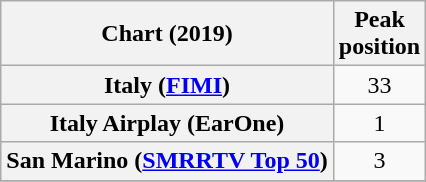<table class="wikitable sortable plainrowheaders">
<tr>
<th>Chart (2019)</th>
<th>Peak<br>position</th>
</tr>
<tr>
<th scope="row">Italy (<a href='#'>FIMI</a>)</th>
<td align="center">33</td>
</tr>
<tr>
<th scope="row">Italy Airplay (EarOne)</th>
<td align="center">1</td>
</tr>
<tr>
<th scope="row">San Marino (<a href='#'>SMRRTV Top 50</a>)</th>
<td align="center">3</td>
</tr>
<tr>
</tr>
</table>
